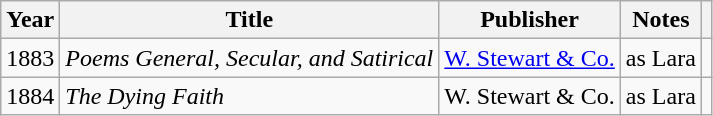<table class="wikitable">
<tr>
<th>Year</th>
<th>Title</th>
<th>Publisher</th>
<th>Notes</th>
<th></th>
</tr>
<tr>
<td>1883</td>
<td><em>Poems General, Secular, and Satirical</em></td>
<td><a href='#'>W. Stewart & Co.</a></td>
<td>as Lara</td>
<td></td>
</tr>
<tr>
<td>1884</td>
<td><em>The Dying Faith</em></td>
<td>W. Stewart & Co.</td>
<td>as Lara</td>
<td></td>
</tr>
</table>
